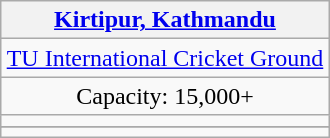<table class="wikitable" style="text-align:center;margin:auto">
<tr>
<th><a href='#'>Kirtipur, Kathmandu</a></th>
</tr>
<tr>
<td><a href='#'>TU International Cricket Ground</a></td>
</tr>
<tr>
<td>Capacity: 15,000+</td>
</tr>
<tr>
<td></td>
</tr>
<tr>
</tr>
<tr style="border:0 solid #777; text-align: center;">
<td></td>
</tr>
</table>
